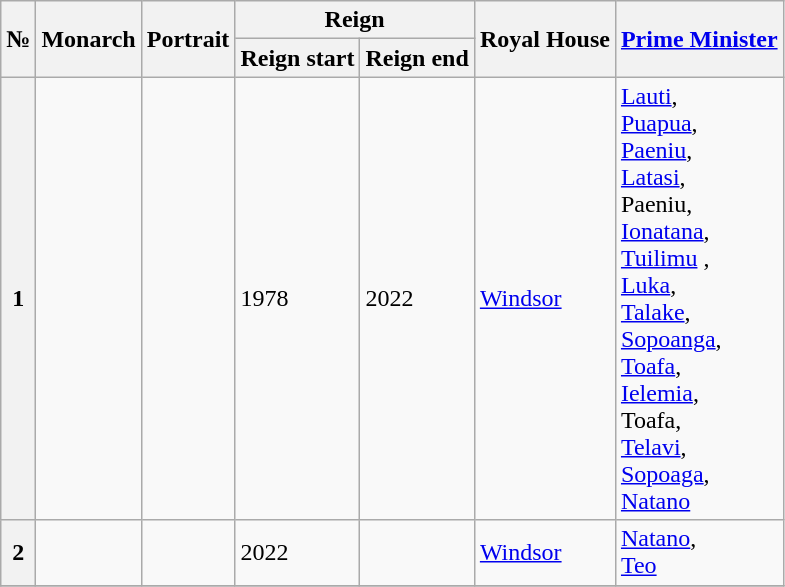<table class="wikitable";text-align:center">
<tr>
<th rowspan=2>№</th>
<th rowspan=2>Monarch<br></th>
<th rowspan=2>Portrait</th>
<th colspan=2>Reign</th>
<th rowspan=2>Royal House</th>
<th rowspan=2><a href='#'>Prime Minister</a></th>
</tr>
<tr>
<th>Reign start</th>
<th>Reign end</th>
</tr>
<tr>
<th>1</th>
<td></td>
<td></td>
<td> 1978</td>
<td> 2022</td>
<td><a href='#'>Windsor</a></td>
<td><a href='#'>Lauti</a>,<br><a href='#'>Puapua</a>,<br><a href='#'>Paeniu</a>,<br><a href='#'>Latasi</a>,<br>Paeniu,<br><a href='#'>Ionatana</a>,<br><a href='#'>Tuilimu</a> ,<br><a href='#'>Luka</a>,<br><a href='#'>Talake</a>,<br><a href='#'>Sopoanga</a>,<br><a href='#'>Toafa</a>,<br><a href='#'>Ielemia</a>,<br>Toafa,<br><a href='#'>Telavi</a>,<br><a href='#'>Sopoaga</a>,<br><a href='#'>Natano</a></td>
</tr>
<tr>
<th>2</th>
<td></td>
<td></td>
<td> 2022</td>
<td></td>
<td><a href='#'>Windsor</a></td>
<td><a href='#'>Natano</a>,<br><a href='#'>Teo</a></td>
</tr>
<tr>
</tr>
</table>
